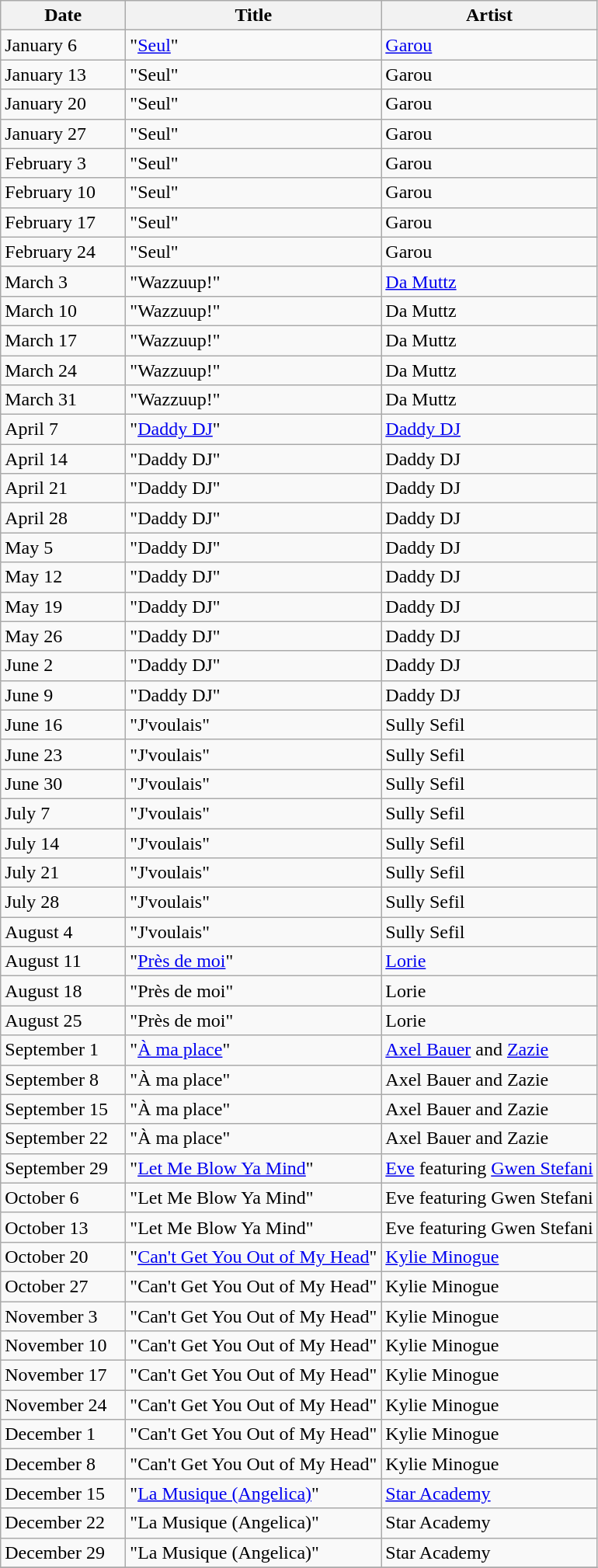<table class="wikitable">
<tr>
<th width="100px">Date</th>
<th>Title</th>
<th>Artist</th>
</tr>
<tr>
<td>January 6</td>
<td>"<a href='#'>Seul</a>"</td>
<td><a href='#'>Garou</a></td>
</tr>
<tr>
<td>January 13</td>
<td>"Seul"</td>
<td>Garou</td>
</tr>
<tr>
<td>January 20</td>
<td>"Seul"</td>
<td>Garou</td>
</tr>
<tr>
<td>January 27</td>
<td>"Seul"</td>
<td>Garou</td>
</tr>
<tr>
<td>February 3</td>
<td>"Seul"</td>
<td>Garou</td>
</tr>
<tr>
<td>February 10</td>
<td>"Seul"</td>
<td>Garou</td>
</tr>
<tr>
<td>February 17</td>
<td>"Seul"</td>
<td>Garou</td>
</tr>
<tr>
<td>February 24</td>
<td>"Seul"</td>
<td>Garou</td>
</tr>
<tr>
<td>March 3</td>
<td>"Wazzuup!"</td>
<td><a href='#'>Da Muttz</a></td>
</tr>
<tr>
<td>March 10</td>
<td>"Wazzuup!"</td>
<td>Da Muttz</td>
</tr>
<tr>
<td>March 17</td>
<td>"Wazzuup!"</td>
<td>Da Muttz</td>
</tr>
<tr>
<td>March 24</td>
<td>"Wazzuup!"</td>
<td>Da Muttz</td>
</tr>
<tr>
<td>March 31</td>
<td>"Wazzuup!"</td>
<td>Da Muttz</td>
</tr>
<tr>
<td>April 7</td>
<td>"<a href='#'>Daddy DJ</a>"</td>
<td><a href='#'>Daddy DJ</a></td>
</tr>
<tr>
<td>April 14</td>
<td>"Daddy DJ"</td>
<td>Daddy DJ</td>
</tr>
<tr>
<td>April 21</td>
<td>"Daddy DJ"</td>
<td>Daddy DJ</td>
</tr>
<tr>
<td>April 28</td>
<td>"Daddy DJ"</td>
<td>Daddy DJ</td>
</tr>
<tr>
<td>May 5</td>
<td>"Daddy DJ"</td>
<td>Daddy DJ</td>
</tr>
<tr>
<td>May 12</td>
<td>"Daddy DJ"</td>
<td>Daddy DJ</td>
</tr>
<tr>
<td>May 19</td>
<td>"Daddy DJ"</td>
<td>Daddy DJ</td>
</tr>
<tr>
<td>May 26</td>
<td>"Daddy DJ"</td>
<td>Daddy DJ</td>
</tr>
<tr>
<td>June 2</td>
<td>"Daddy DJ"</td>
<td>Daddy DJ</td>
</tr>
<tr>
<td>June 9</td>
<td>"Daddy DJ"</td>
<td>Daddy DJ</td>
</tr>
<tr>
<td>June 16</td>
<td>"J'voulais"</td>
<td>Sully Sefil</td>
</tr>
<tr>
<td>June 23</td>
<td>"J'voulais"</td>
<td>Sully Sefil</td>
</tr>
<tr>
<td>June 30</td>
<td>"J'voulais"</td>
<td>Sully Sefil</td>
</tr>
<tr>
<td>July 7</td>
<td>"J'voulais"</td>
<td>Sully Sefil</td>
</tr>
<tr>
<td>July 14</td>
<td>"J'voulais"</td>
<td>Sully Sefil</td>
</tr>
<tr>
<td>July 21</td>
<td>"J'voulais"</td>
<td>Sully Sefil</td>
</tr>
<tr>
<td>July 28</td>
<td>"J'voulais"</td>
<td>Sully Sefil</td>
</tr>
<tr>
<td>August 4</td>
<td>"J'voulais"</td>
<td>Sully Sefil</td>
</tr>
<tr>
<td>August 11</td>
<td>"<a href='#'>Près de moi</a>"</td>
<td><a href='#'>Lorie</a></td>
</tr>
<tr>
<td>August 18</td>
<td>"Près de moi"</td>
<td>Lorie</td>
</tr>
<tr>
<td>August 25</td>
<td>"Près de moi"</td>
<td>Lorie</td>
</tr>
<tr>
<td>September 1</td>
<td>"<a href='#'>À ma place</a>"</td>
<td><a href='#'>Axel Bauer</a> and <a href='#'>Zazie</a></td>
</tr>
<tr>
<td>September 8</td>
<td>"À ma place"</td>
<td>Axel Bauer and Zazie</td>
</tr>
<tr>
<td>September 15</td>
<td>"À ma place"</td>
<td>Axel Bauer and Zazie</td>
</tr>
<tr>
<td>September 22</td>
<td>"À ma place"</td>
<td>Axel Bauer and Zazie</td>
</tr>
<tr>
<td>September 29</td>
<td>"<a href='#'>Let Me Blow Ya Mind</a>"</td>
<td><a href='#'>Eve</a> featuring <a href='#'>Gwen Stefani</a></td>
</tr>
<tr>
<td>October 6</td>
<td>"Let Me Blow Ya Mind"</td>
<td>Eve featuring Gwen Stefani</td>
</tr>
<tr>
<td>October 13</td>
<td>"Let Me Blow Ya Mind"</td>
<td>Eve featuring Gwen Stefani</td>
</tr>
<tr>
<td>October 20</td>
<td>"<a href='#'>Can't Get You Out of My Head</a>"</td>
<td><a href='#'>Kylie Minogue</a></td>
</tr>
<tr>
<td>October 27</td>
<td>"Can't Get You Out of My Head"</td>
<td>Kylie Minogue</td>
</tr>
<tr>
<td>November 3</td>
<td>"Can't Get You Out of My Head"</td>
<td>Kylie Minogue</td>
</tr>
<tr>
<td>November 10</td>
<td>"Can't Get You Out of My Head"</td>
<td>Kylie Minogue</td>
</tr>
<tr>
<td>November 17</td>
<td>"Can't Get You Out of My Head"</td>
<td>Kylie Minogue</td>
</tr>
<tr>
<td>November 24</td>
<td>"Can't Get You Out of My Head"</td>
<td>Kylie Minogue</td>
</tr>
<tr>
<td>December 1</td>
<td>"Can't Get You Out of My Head"</td>
<td>Kylie Minogue</td>
</tr>
<tr>
<td>December 8</td>
<td>"Can't Get You Out of My Head"</td>
<td>Kylie Minogue</td>
</tr>
<tr>
<td>December 15</td>
<td>"<a href='#'>La Musique (Angelica)</a>"</td>
<td><a href='#'>Star Academy</a></td>
</tr>
<tr>
<td>December 22</td>
<td>"La Musique (Angelica)"</td>
<td>Star Academy</td>
</tr>
<tr>
<td>December 29</td>
<td>"La Musique (Angelica)"</td>
<td>Star Academy</td>
</tr>
<tr>
</tr>
</table>
